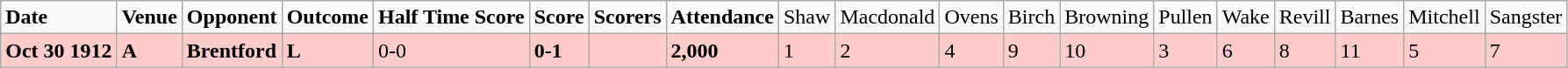<table class="wikitable">
<tr>
<td><strong>Date</strong></td>
<td><strong>Venue</strong></td>
<td><strong>Opponent</strong></td>
<td><strong>Outcome</strong></td>
<td><strong>Half Time Score</strong></td>
<td><strong>Score</strong></td>
<td><strong>Scorers</strong></td>
<td><strong>Attendance</strong></td>
<td>Shaw</td>
<td>Macdonald</td>
<td>Ovens</td>
<td>Birch</td>
<td>Browning</td>
<td>Pullen</td>
<td>Wake</td>
<td>Revill</td>
<td>Barnes</td>
<td>Mitchell</td>
<td>Sangster</td>
</tr>
<tr bgcolor="#FFCCCC">
<td><strong>Oct 30 1912</strong></td>
<td><strong>A</strong></td>
<td><strong>Brentford</strong></td>
<td><strong>L</strong></td>
<td>0-0</td>
<td><strong>0-1</strong></td>
<td></td>
<td><strong>2,000</strong></td>
<td>1</td>
<td>2</td>
<td>4</td>
<td>9</td>
<td>10</td>
<td>3</td>
<td>6</td>
<td>8</td>
<td>11</td>
<td>5</td>
<td>7</td>
</tr>
</table>
